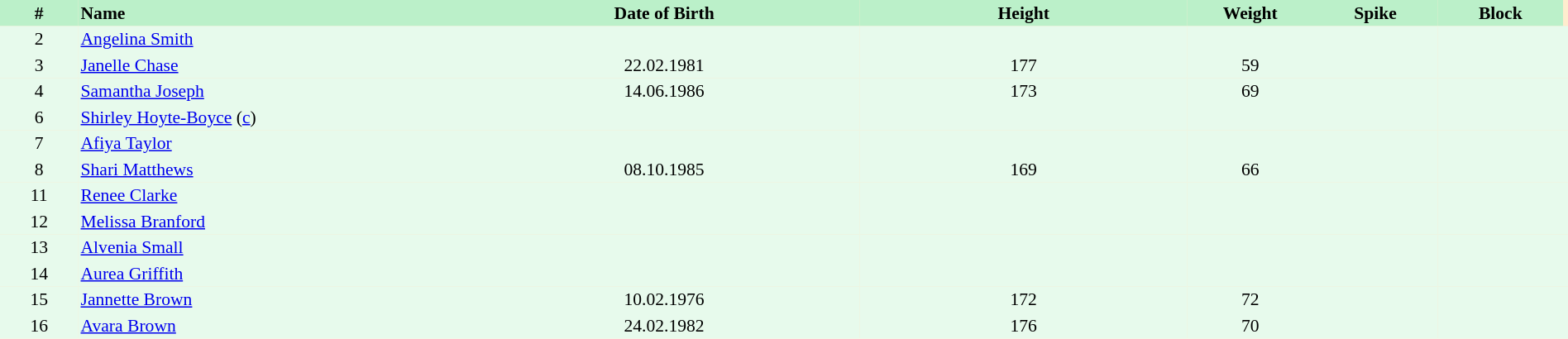<table border=0 cellpadding=2 cellspacing=0  |- bgcolor=#FFECCE style="text-align:center; font-size:90%;" width=100%>
<tr bgcolor=#BBF0C9>
<th width=5%>#</th>
<th width=25% align=left>Name</th>
<th width=25%>Date of Birth</th>
<th width=21%>Height</th>
<th width=8%>Weight</th>
<th width=8%>Spike</th>
<th width=8%>Block</th>
</tr>
<tr bgcolor=#E7FAEC>
<td>2</td>
<td align=left><a href='#'>Angelina Smith</a></td>
<td></td>
<td></td>
<td></td>
<td></td>
<td></td>
<td></td>
</tr>
<tr bgcolor=#E7FAEC>
<td>3</td>
<td align=left><a href='#'>Janelle Chase</a></td>
<td>22.02.1981</td>
<td>177</td>
<td>59</td>
<td></td>
<td></td>
<td></td>
</tr>
<tr bgcolor=#E7FAEC>
<td>4</td>
<td align=left><a href='#'>Samantha Joseph</a></td>
<td>14.06.1986</td>
<td>173</td>
<td>69</td>
<td></td>
<td></td>
<td></td>
</tr>
<tr bgcolor=#E7FAEC>
<td>6</td>
<td align=left><a href='#'>Shirley Hoyte-Boyce</a> (<a href='#'>c</a>)</td>
<td></td>
<td></td>
<td></td>
<td></td>
<td></td>
<td></td>
</tr>
<tr bgcolor=#E7FAEC>
<td>7</td>
<td align=left><a href='#'>Afiya Taylor</a></td>
<td></td>
<td></td>
<td></td>
<td></td>
<td></td>
<td></td>
</tr>
<tr bgcolor=#E7FAEC>
<td>8</td>
<td align=left><a href='#'>Shari Matthews</a></td>
<td>08.10.1985</td>
<td>169</td>
<td>66</td>
<td></td>
<td></td>
<td></td>
</tr>
<tr bgcolor=#E7FAEC>
<td>11</td>
<td align=left><a href='#'>Renee Clarke</a></td>
<td></td>
<td></td>
<td></td>
<td></td>
<td></td>
<td></td>
</tr>
<tr bgcolor=#E7FAEC>
<td>12</td>
<td align=left><a href='#'>Melissa Branford</a></td>
<td></td>
<td></td>
<td></td>
<td></td>
<td></td>
<td></td>
</tr>
<tr bgcolor=#E7FAEC>
<td>13</td>
<td align=left><a href='#'>Alvenia Small</a></td>
<td></td>
<td></td>
<td></td>
<td></td>
<td></td>
<td></td>
</tr>
<tr bgcolor=#E7FAEC>
<td>14</td>
<td align=left><a href='#'>Aurea Griffith</a></td>
<td></td>
<td></td>
<td></td>
<td></td>
<td></td>
<td></td>
</tr>
<tr bgcolor=#E7FAEC>
<td>15</td>
<td align=left><a href='#'>Jannette Brown</a></td>
<td>10.02.1976</td>
<td>172</td>
<td>72</td>
<td></td>
<td></td>
<td></td>
</tr>
<tr bgcolor=#E7FAEC>
<td>16</td>
<td align=left><a href='#'>Avara Brown</a></td>
<td>24.02.1982</td>
<td>176</td>
<td>70</td>
<td></td>
<td></td>
<td></td>
</tr>
</table>
